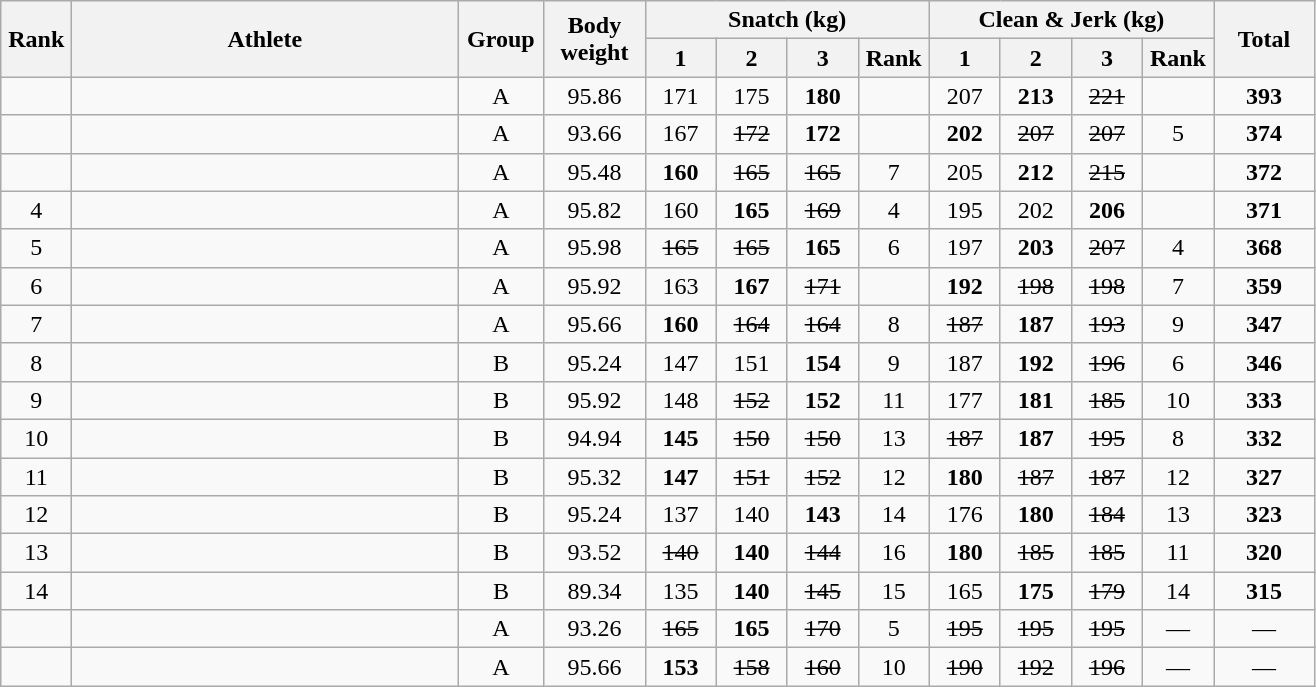<table class = "wikitable" style="text-align:center;">
<tr>
<th rowspan=2 width=40>Rank</th>
<th rowspan=2 width=250>Athlete</th>
<th rowspan=2 width=50>Group</th>
<th rowspan=2 width=60>Body weight</th>
<th colspan=4>Snatch (kg)</th>
<th colspan=4>Clean & Jerk (kg)</th>
<th rowspan=2 width=60>Total</th>
</tr>
<tr>
<th width=40>1</th>
<th width=40>2</th>
<th width=40>3</th>
<th width=40>Rank</th>
<th width=40>1</th>
<th width=40>2</th>
<th width=40>3</th>
<th width=40>Rank</th>
</tr>
<tr>
<td></td>
<td align=left></td>
<td>A</td>
<td>95.86</td>
<td>171</td>
<td>175</td>
<td><strong>180</strong></td>
<td></td>
<td>207</td>
<td><strong>213</strong></td>
<td><s>221</s></td>
<td></td>
<td><strong>393</strong></td>
</tr>
<tr>
<td></td>
<td align=left></td>
<td>A</td>
<td>93.66</td>
<td>167</td>
<td><s>172</s></td>
<td><strong>172</strong></td>
<td></td>
<td><strong>202</strong></td>
<td><s>207</s></td>
<td><s>207</s></td>
<td>5</td>
<td><strong>374</strong></td>
</tr>
<tr>
<td></td>
<td align=left></td>
<td>A</td>
<td>95.48</td>
<td><strong>160</strong></td>
<td><s>165</s></td>
<td><s>165</s></td>
<td>7</td>
<td>205</td>
<td><strong>212</strong></td>
<td><s>215</s></td>
<td></td>
<td><strong>372</strong></td>
</tr>
<tr>
<td>4</td>
<td align=left></td>
<td>A</td>
<td>95.82</td>
<td>160</td>
<td><strong>165</strong></td>
<td><s>169</s></td>
<td>4</td>
<td>195</td>
<td>202</td>
<td><strong>206</strong></td>
<td></td>
<td><strong>371</strong></td>
</tr>
<tr>
<td>5</td>
<td align=left></td>
<td>A</td>
<td>95.98</td>
<td><s>165</s></td>
<td><s>165</s></td>
<td><strong>165</strong></td>
<td>6</td>
<td>197</td>
<td><strong>203</strong></td>
<td><s>207</s></td>
<td>4</td>
<td><strong>368</strong></td>
</tr>
<tr>
<td>6</td>
<td align=left></td>
<td>A</td>
<td>95.92</td>
<td>163</td>
<td><strong>167</strong></td>
<td><s>171</s></td>
<td></td>
<td><strong>192</strong></td>
<td><s>198</s></td>
<td><s>198</s></td>
<td>7</td>
<td><strong>359</strong></td>
</tr>
<tr>
<td>7</td>
<td align=left></td>
<td>A</td>
<td>95.66</td>
<td><strong>160</strong></td>
<td><s>164</s></td>
<td><s>164</s></td>
<td>8</td>
<td><s>187</s></td>
<td><strong>187</strong></td>
<td><s>193</s></td>
<td>9</td>
<td><strong>347</strong></td>
</tr>
<tr>
<td>8</td>
<td align=left></td>
<td>B</td>
<td>95.24</td>
<td>147</td>
<td>151</td>
<td><strong>154</strong></td>
<td>9</td>
<td>187</td>
<td><strong>192</strong></td>
<td><s>196</s></td>
<td>6</td>
<td><strong>346</strong></td>
</tr>
<tr>
<td>9</td>
<td align=left></td>
<td>B</td>
<td>95.92</td>
<td>148</td>
<td><s>152</s></td>
<td><strong>152</strong></td>
<td>11</td>
<td>177</td>
<td><strong>181</strong></td>
<td><s>185</s></td>
<td>10</td>
<td><strong>333</strong></td>
</tr>
<tr>
<td>10</td>
<td align=left></td>
<td>B</td>
<td>94.94</td>
<td><strong>145</strong></td>
<td><s>150</s></td>
<td><s>150</s></td>
<td>13</td>
<td><s>187</s></td>
<td><strong>187</strong></td>
<td><s>195</s></td>
<td>8</td>
<td><strong>332</strong></td>
</tr>
<tr>
<td>11</td>
<td align=left></td>
<td>B</td>
<td>95.32</td>
<td><strong>147</strong></td>
<td><s>151</s></td>
<td><s>152</s></td>
<td>12</td>
<td><strong>180</strong></td>
<td><s>187</s></td>
<td><s>187</s></td>
<td>12</td>
<td><strong>327</strong></td>
</tr>
<tr>
<td>12</td>
<td align=left></td>
<td>B</td>
<td>95.24</td>
<td>137</td>
<td>140</td>
<td><strong>143</strong></td>
<td>14</td>
<td>176</td>
<td><strong>180</strong></td>
<td><s>184</s></td>
<td>13</td>
<td><strong>323</strong></td>
</tr>
<tr>
<td>13</td>
<td align=left></td>
<td>B</td>
<td>93.52</td>
<td><s>140</s></td>
<td><strong>140</strong></td>
<td><s>144</s></td>
<td>16</td>
<td><strong>180</strong></td>
<td><s>185</s></td>
<td><s>185</s></td>
<td>11</td>
<td><strong>320</strong></td>
</tr>
<tr>
<td>14</td>
<td align=left></td>
<td>B</td>
<td>89.34</td>
<td>135</td>
<td><strong>140</strong></td>
<td><s>145</s></td>
<td>15</td>
<td>165</td>
<td><strong>175</strong></td>
<td><s>179</s></td>
<td>14</td>
<td><strong>315</strong></td>
</tr>
<tr>
<td></td>
<td align=left></td>
<td>A</td>
<td>93.26</td>
<td><s>165</s></td>
<td><strong>165</strong></td>
<td><s>170</s></td>
<td>5</td>
<td><s>195</s></td>
<td><s>195</s></td>
<td><s>195</s></td>
<td>—</td>
<td>—</td>
</tr>
<tr>
<td></td>
<td align=left></td>
<td>A</td>
<td>95.66</td>
<td><strong>153</strong></td>
<td><s>158</s></td>
<td><s>160</s></td>
<td>10</td>
<td><s>190</s></td>
<td><s>192</s></td>
<td><s>196</s></td>
<td>—</td>
<td>—</td>
</tr>
</table>
